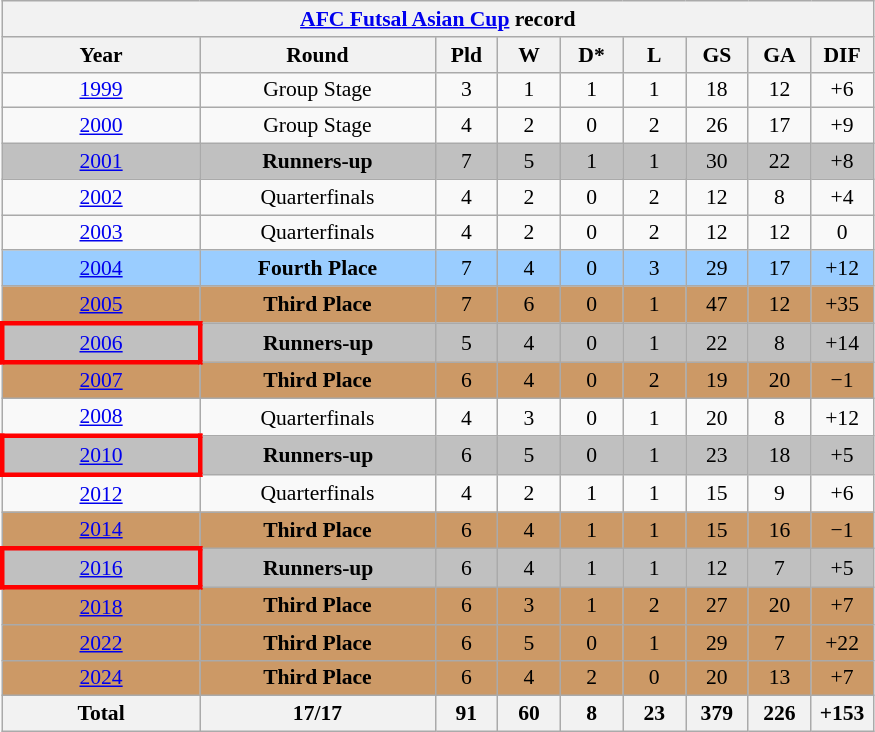<table class="wikitable" style="text-align: center;font-size:90%;">
<tr>
<th colspan=9><a href='#'>AFC Futsal Asian Cup</a> record</th>
</tr>
<tr>
<th width=125>Year</th>
<th width=150>Round</th>
<th width=35>Pld</th>
<th width=35>W</th>
<th width=35>D*</th>
<th width=35>L</th>
<th width=35>GS</th>
<th width=35>GA</th>
<th width=35>DIF</th>
</tr>
<tr>
<td> <a href='#'>1999</a></td>
<td>Group Stage</td>
<td>3</td>
<td>1</td>
<td>1</td>
<td>1</td>
<td>18</td>
<td>12</td>
<td>+6</td>
</tr>
<tr>
<td> <a href='#'>2000</a></td>
<td>Group Stage</td>
<td>4</td>
<td>2</td>
<td>0</td>
<td>2</td>
<td>26</td>
<td>17</td>
<td>+9</td>
</tr>
<tr bgcolor=silver>
<td> <a href='#'>2001</a></td>
<td><strong>Runners-up</strong></td>
<td>7</td>
<td>5</td>
<td>1</td>
<td>1</td>
<td>30</td>
<td>22</td>
<td>+8</td>
</tr>
<tr bgcolor=>
<td> <a href='#'>2002</a></td>
<td>Quarterfinals</td>
<td>4</td>
<td>2</td>
<td>0</td>
<td>2</td>
<td>12</td>
<td>8</td>
<td>+4</td>
</tr>
<tr bgcolor=>
<td> <a href='#'>2003</a></td>
<td>Quarterfinals</td>
<td>4</td>
<td>2</td>
<td>0</td>
<td>2</td>
<td>12</td>
<td>12</td>
<td>0</td>
</tr>
<tr bgcolor=#9acdff>
<td> <a href='#'>2004</a></td>
<td><strong>Fourth Place</strong></td>
<td>7</td>
<td>4</td>
<td>0</td>
<td>3</td>
<td>29</td>
<td>17</td>
<td>+12</td>
</tr>
<tr bgcolor="#cc9966">
<td> <a href='#'>2005</a></td>
<td><strong>Third Place</strong></td>
<td>7</td>
<td>6</td>
<td>0</td>
<td>1</td>
<td>47</td>
<td>12</td>
<td>+35</td>
</tr>
<tr bgcolor=silver>
<td style="border: 3px solid red"> <a href='#'>2006</a></td>
<td><strong>Runners-up</strong></td>
<td>5</td>
<td>4</td>
<td>0</td>
<td>1</td>
<td>22</td>
<td>8</td>
<td>+14</td>
</tr>
<tr bgcolor="#cc9966">
<td> <a href='#'>2007</a></td>
<td><strong>Third Place</strong></td>
<td>6</td>
<td>4</td>
<td>0</td>
<td>2</td>
<td>19</td>
<td>20</td>
<td>−1</td>
</tr>
<tr bgcolor=>
<td> <a href='#'>2008</a></td>
<td>Quarterfinals</td>
<td>4</td>
<td>3</td>
<td>0</td>
<td>1</td>
<td>20</td>
<td>8</td>
<td>+12</td>
</tr>
<tr bgcolor=silver>
<td style="border: 3px solid red"> <a href='#'>2010</a></td>
<td><strong>Runners-up</strong></td>
<td>6</td>
<td>5</td>
<td>0</td>
<td>1</td>
<td>23</td>
<td>18</td>
<td>+5</td>
</tr>
<tr bgcolor=>
<td> <a href='#'>2012</a></td>
<td>Quarterfinals</td>
<td>4</td>
<td>2</td>
<td>1</td>
<td>1</td>
<td>15</td>
<td>9</td>
<td>+6</td>
</tr>
<tr bgcolor="#cc9966">
<td> <a href='#'>2014</a></td>
<td><strong>Third Place</strong></td>
<td>6</td>
<td>4</td>
<td>1</td>
<td>1</td>
<td>15</td>
<td>16</td>
<td>−1</td>
</tr>
<tr bgcolor=silver>
<td style="border: 3px solid red"> <a href='#'>2016</a></td>
<td><strong>Runners-up</strong></td>
<td>6</td>
<td>4</td>
<td>1</td>
<td>1</td>
<td>12</td>
<td>7</td>
<td>+5</td>
</tr>
<tr bgcolor="#cc9966">
<td> <a href='#'>2018</a></td>
<td><strong>Third Place</strong></td>
<td>6</td>
<td>3</td>
<td>1</td>
<td>2</td>
<td>27</td>
<td>20</td>
<td>+7</td>
</tr>
<tr bgcolor="#cc9966">
<td> <a href='#'>2022</a></td>
<td><strong>Third Place</strong></td>
<td>6</td>
<td>5</td>
<td>0</td>
<td>1</td>
<td>29</td>
<td>7</td>
<td>+22</td>
</tr>
<tr bgcolor="#cc9966">
<td> <a href='#'>2024</a></td>
<td><strong>Third Place</strong></td>
<td>6</td>
<td>4</td>
<td>2</td>
<td>0</td>
<td>20</td>
<td>13</td>
<td>+7</td>
</tr>
<tr>
<th><strong>Total</strong></th>
<th>17/17</th>
<th>91</th>
<th>60</th>
<th>8</th>
<th>23</th>
<th>379</th>
<th>226</th>
<th>+153</th>
</tr>
</table>
